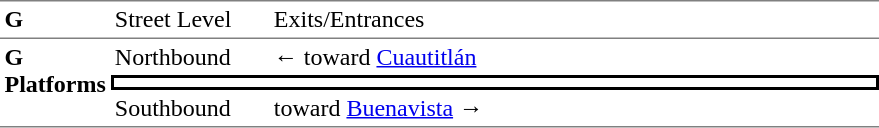<table border=0 cellspacing=0 cellpadding=3>
<tr>
<td style="border-top:solid 1px gray;" width=50 valign=top><strong>G</strong></td>
<td style="border-top:solid 1px gray;" width=100 valign=top>Street Level</td>
<td style="border-top:solid 1px gray;" width=400 valign=top>Exits/Entrances</td>
</tr>
<tr>
<td style="border-bottom:solid 1px gray;border-top:solid 1px gray;" width=50 rowspan=3 valign=top><strong>G<br>Platforms</strong></td>
<td style="border-top:solid 1px gray;" width=100>Northbound</td>
<td style="border-top:solid 1px gray;" width=390>←   toward <a href='#'>Cuautitlán</a> </td>
</tr>
<tr>
<td style="border-top:solid 2px black;border-right:solid 2px black;border-left:solid 2px black;border-bottom:solid 2px black;text-align:center;" colspan=2></td>
</tr>
<tr>
<td style="border-bottom:solid 1px gray;">Southbound</td>
<td style="border-bottom:solid 1px gray;">   toward <a href='#'>Buenavista</a> →</td>
</tr>
</table>
